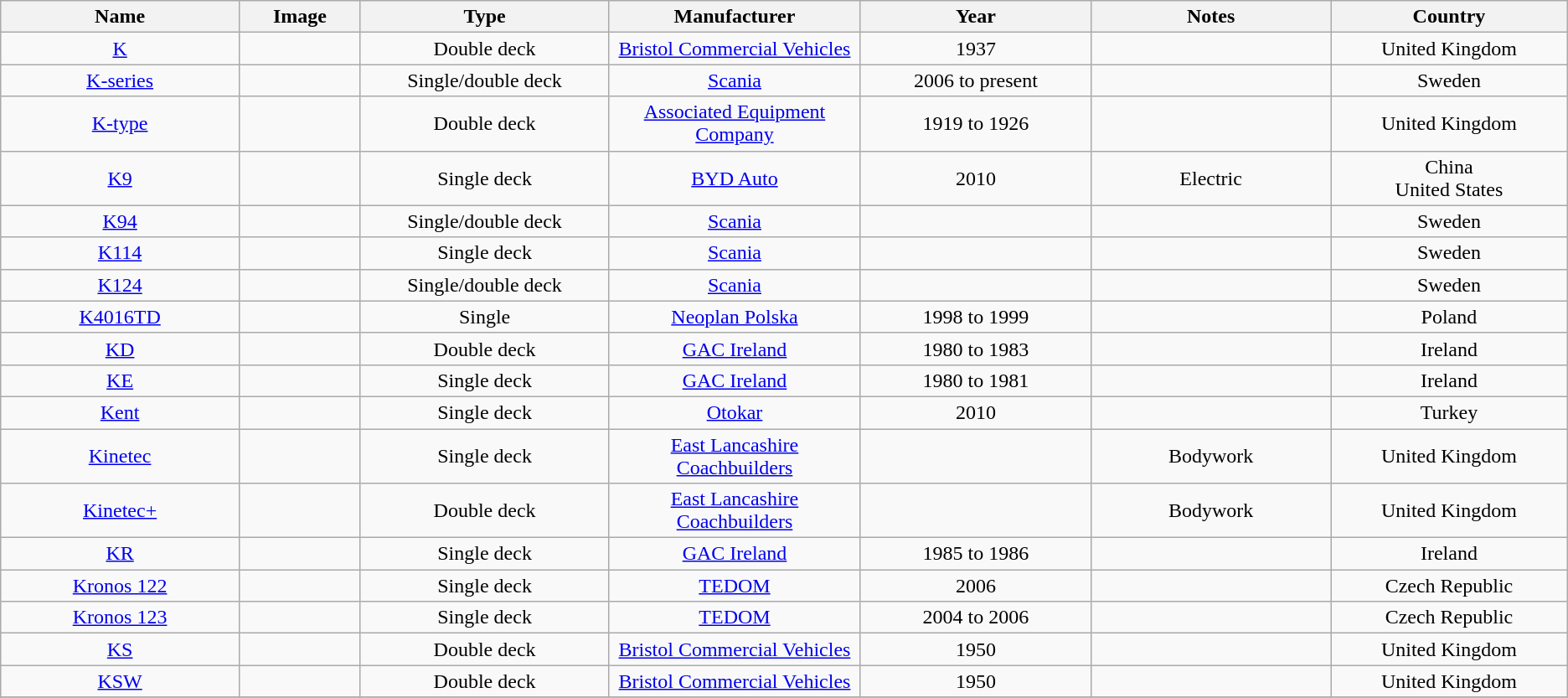<table class="wikitable sortable sticky-header mw-datatable" style=text-align:center;>
<tr>
<th style="width:15em;">Name</th>
<th style="width:7em;">Image</th>
<th style="width:15em;">Type</th>
<th style="width:15em;">Manufacturer</th>
<th style="width:15em;">Year</th>
<th class="unsortable", style="width:15em;">Notes</th>
<th style="width:15em;">Country</th>
</tr>
<tr>
<td><a href='#'>K</a></td>
<td></td>
<td>Double deck</td>
<td><a href='#'>Bristol Commercial Vehicles</a></td>
<td>1937</td>
<td></td>
<td>United Kingdom</td>
</tr>
<tr>
<td><a href='#'>K-series</a></td>
<td></td>
<td>Single/double deck</td>
<td><a href='#'>Scania</a></td>
<td>2006 to present</td>
<td></td>
<td>Sweden</td>
</tr>
<tr>
<td><a href='#'>K-type</a></td>
<td></td>
<td>Double deck</td>
<td><a href='#'>Associated Equipment Company</a></td>
<td>1919 to 1926</td>
<td></td>
<td>United Kingdom</td>
</tr>
<tr>
<td><a href='#'>K9</a></td>
<td></td>
<td>Single deck</td>
<td><a href='#'>BYD Auto</a></td>
<td>2010</td>
<td>Electric</td>
<td>China<br>United States</td>
</tr>
<tr>
<td><a href='#'>K94</a></td>
<td></td>
<td>Single/double deck</td>
<td><a href='#'>Scania</a></td>
<td></td>
<td></td>
<td>Sweden</td>
</tr>
<tr>
<td><a href='#'>K114</a></td>
<td></td>
<td>Single deck</td>
<td><a href='#'>Scania</a></td>
<td></td>
<td></td>
<td>Sweden</td>
</tr>
<tr>
<td><a href='#'>K124</a></td>
<td></td>
<td>Single/double deck</td>
<td><a href='#'>Scania</a></td>
<td></td>
<td></td>
<td>Sweden</td>
</tr>
<tr>
<td><a href='#'>K4016TD</a></td>
<td></td>
<td>Single</td>
<td><a href='#'>Neoplan Polska</a></td>
<td>1998 to 1999</td>
<td></td>
<td>Poland</td>
</tr>
<tr>
<td><a href='#'>KD</a></td>
<td></td>
<td>Double deck</td>
<td><a href='#'>GAC Ireland</a></td>
<td>1980 to 1983</td>
<td></td>
<td>Ireland</td>
</tr>
<tr>
<td><a href='#'>KE</a></td>
<td></td>
<td>Single deck</td>
<td><a href='#'>GAC Ireland</a></td>
<td>1980 to 1981</td>
<td></td>
<td>Ireland</td>
</tr>
<tr>
<td><a href='#'>Kent</a></td>
<td></td>
<td>Single deck</td>
<td><a href='#'>Otokar</a></td>
<td>2010</td>
<td></td>
<td>Turkey</td>
</tr>
<tr>
<td><a href='#'>Kinetec</a></td>
<td></td>
<td>Single deck</td>
<td><a href='#'>East Lancashire Coachbuilders</a></td>
<td></td>
<td>Bodywork</td>
<td>United Kingdom</td>
</tr>
<tr>
<td><a href='#'>Kinetec+</a></td>
<td></td>
<td>Double deck</td>
<td><a href='#'>East Lancashire Coachbuilders</a></td>
<td></td>
<td>Bodywork</td>
<td>United Kingdom</td>
</tr>
<tr>
<td><a href='#'>KR</a></td>
<td></td>
<td>Single deck</td>
<td><a href='#'>GAC Ireland</a></td>
<td>1985 to 1986</td>
<td></td>
<td>Ireland</td>
</tr>
<tr>
<td><a href='#'>Kronos 122</a></td>
<td></td>
<td>Single deck</td>
<td><a href='#'>TEDOM</a></td>
<td>2006</td>
<td></td>
<td>Czech Republic</td>
</tr>
<tr>
<td><a href='#'>Kronos 123</a></td>
<td></td>
<td>Single deck</td>
<td><a href='#'>TEDOM</a></td>
<td>2004 to 2006</td>
<td></td>
<td>Czech Republic</td>
</tr>
<tr>
<td><a href='#'>KS</a></td>
<td></td>
<td>Double deck</td>
<td><a href='#'>Bristol Commercial Vehicles</a></td>
<td>1950</td>
<td></td>
<td>United Kingdom</td>
</tr>
<tr>
<td><a href='#'>KSW</a></td>
<td></td>
<td>Double deck</td>
<td><a href='#'>Bristol Commercial Vehicles</a></td>
<td>1950</td>
<td></td>
<td>United Kingdom</td>
</tr>
<tr>
</tr>
</table>
